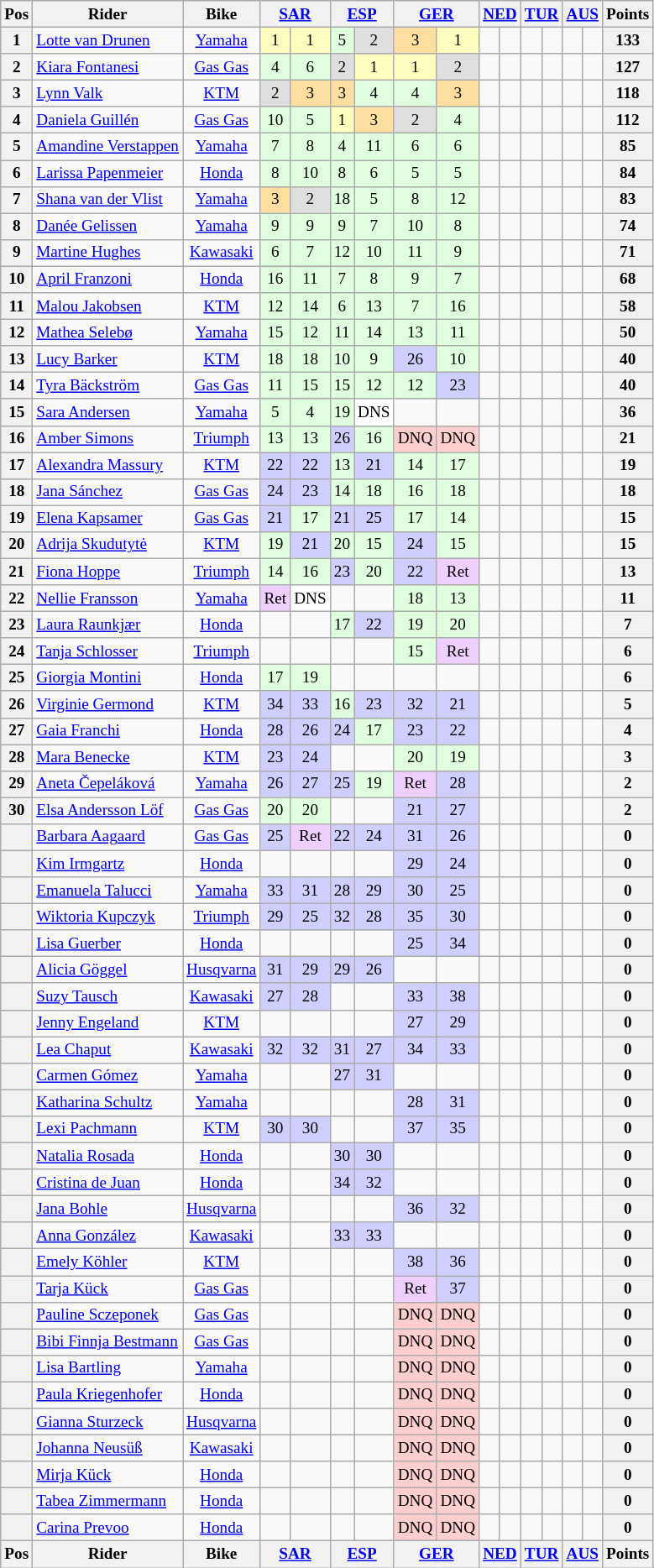<table class="wikitable" style="font-size: 80%; text-align:center">
<tr valign="top">
<th valign="middle">Pos</th>
<th valign="middle">Rider</th>
<th valign="middle">Bike</th>
<th colspan=2><a href='#'>SAR</a><br></th>
<th colspan=2><a href='#'>ESP</a><br></th>
<th colspan=2><a href='#'>GER</a><br></th>
<th colspan=2><a href='#'>NED</a><br></th>
<th colspan=2><a href='#'>TUR</a><br></th>
<th colspan=2><a href='#'>AUS</a><br></th>
<th valign="middle">Points</th>
</tr>
<tr>
<th>1</th>
<td align=left> <a href='#'>Lotte van Drunen</a></td>
<td><a href='#'>Yamaha</a></td>
<td style="background:#ffffbf;">1</td>
<td style="background:#ffffbf;">1</td>
<td style="background:#dfffdf;">5</td>
<td style="background:#dfdfdf;">2</td>
<td style="background:#ffdf9f;">3</td>
<td style="background:#ffffbf;">1</td>
<td></td>
<td></td>
<td></td>
<td></td>
<td></td>
<td></td>
<th>133</th>
</tr>
<tr>
<th>2</th>
<td align=left> <a href='#'>Kiara Fontanesi</a></td>
<td><a href='#'>Gas Gas</a></td>
<td style="background:#dfffdf;">4</td>
<td style="background:#dfffdf;">6</td>
<td style="background:#dfdfdf;">2</td>
<td style="background:#ffffbf;">1</td>
<td style="background:#ffffbf;">1</td>
<td style="background:#dfdfdf;">2</td>
<td></td>
<td></td>
<td></td>
<td></td>
<td></td>
<td></td>
<th>127</th>
</tr>
<tr>
<th>3</th>
<td align=left> <a href='#'>Lynn Valk</a></td>
<td><a href='#'>KTM</a></td>
<td style="background:#dfdfdf;">2</td>
<td style="background:#ffdf9f;">3</td>
<td style="background:#ffdf9f;">3</td>
<td style="background:#dfffdf;">4</td>
<td style="background:#dfffdf;">4</td>
<td style="background:#ffdf9f;">3</td>
<td></td>
<td></td>
<td></td>
<td></td>
<td></td>
<td></td>
<th>118</th>
</tr>
<tr>
<th>4</th>
<td align=left> <a href='#'>Daniela Guillén</a></td>
<td><a href='#'>Gas Gas</a></td>
<td style="background:#dfffdf;">10</td>
<td style="background:#dfffdf;">5</td>
<td style="background:#ffffbf;">1</td>
<td style="background:#ffdf9f;">3</td>
<td style="background:#dfdfdf;">2</td>
<td style="background:#dfffdf;">4</td>
<td></td>
<td></td>
<td></td>
<td></td>
<td></td>
<td></td>
<th>112</th>
</tr>
<tr>
<th>5</th>
<td align=left> <a href='#'>Amandine Verstappen</a></td>
<td><a href='#'>Yamaha</a></td>
<td style="background:#dfffdf;">7</td>
<td style="background:#dfffdf;">8</td>
<td style="background:#dfffdf;">4</td>
<td style="background:#dfffdf;">11</td>
<td style="background:#dfffdf;">6</td>
<td style="background:#dfffdf;">6</td>
<td></td>
<td></td>
<td></td>
<td></td>
<td></td>
<td></td>
<th>85</th>
</tr>
<tr>
<th>6</th>
<td align=left> <a href='#'>Larissa Papenmeier</a></td>
<td><a href='#'>Honda</a></td>
<td style="background:#dfffdf;">8</td>
<td style="background:#dfffdf;">10</td>
<td style="background:#dfffdf;">8</td>
<td style="background:#dfffdf;">6</td>
<td style="background:#dfffdf;">5</td>
<td style="background:#dfffdf;">5</td>
<td></td>
<td></td>
<td></td>
<td></td>
<td></td>
<td></td>
<th>84</th>
</tr>
<tr>
<th>7</th>
<td align=left> <a href='#'>Shana van der Vlist</a></td>
<td><a href='#'>Yamaha</a></td>
<td style="background:#ffdf9f;">3</td>
<td style="background:#dfdfdf;">2</td>
<td style="background:#dfffdf;">18</td>
<td style="background:#dfffdf;">5</td>
<td style="background:#dfffdf;">8</td>
<td style="background:#dfffdf;">12</td>
<td></td>
<td></td>
<td></td>
<td></td>
<td></td>
<td></td>
<th>83</th>
</tr>
<tr>
<th>8</th>
<td align=left> <a href='#'>Danée Gelissen</a></td>
<td><a href='#'>Yamaha</a></td>
<td style="background:#dfffdf;">9</td>
<td style="background:#dfffdf;">9</td>
<td style="background:#dfffdf;">9</td>
<td style="background:#dfffdf;">7</td>
<td style="background:#dfffdf;">10</td>
<td style="background:#dfffdf;">8</td>
<td></td>
<td></td>
<td></td>
<td></td>
<td></td>
<td></td>
<th>74</th>
</tr>
<tr>
<th>9</th>
<td align=left> <a href='#'>Martine Hughes</a></td>
<td><a href='#'>Kawasaki</a></td>
<td style="background:#dfffdf;">6</td>
<td style="background:#dfffdf;">7</td>
<td style="background:#dfffdf;">12</td>
<td style="background:#dfffdf;">10</td>
<td style="background:#dfffdf;">11</td>
<td style="background:#dfffdf;">9</td>
<td></td>
<td></td>
<td></td>
<td></td>
<td></td>
<td></td>
<th>71</th>
</tr>
<tr>
<th>10</th>
<td align=left> <a href='#'>April Franzoni</a></td>
<td><a href='#'>Honda</a></td>
<td style="background:#dfffdf;">16</td>
<td style="background:#dfffdf;">11</td>
<td style="background:#dfffdf;">7</td>
<td style="background:#dfffdf;">8</td>
<td style="background:#dfffdf;">9</td>
<td style="background:#dfffdf;">7</td>
<td></td>
<td></td>
<td></td>
<td></td>
<td></td>
<td></td>
<th>68</th>
</tr>
<tr>
<th>11</th>
<td align=left> <a href='#'>Malou Jakobsen</a></td>
<td><a href='#'>KTM</a></td>
<td style="background:#dfffdf;">12</td>
<td style="background:#dfffdf;">14</td>
<td style="background:#dfffdf;">6</td>
<td style="background:#dfffdf;">13</td>
<td style="background:#dfffdf;">7</td>
<td style="background:#dfffdf;">16</td>
<td></td>
<td></td>
<td></td>
<td></td>
<td></td>
<td></td>
<th>58</th>
</tr>
<tr>
<th>12</th>
<td align=left> <a href='#'>Mathea Selebø</a></td>
<td><a href='#'>Yamaha</a></td>
<td style="background:#dfffdf;">15</td>
<td style="background:#dfffdf;">12</td>
<td style="background:#dfffdf;">11</td>
<td style="background:#dfffdf;">14</td>
<td style="background:#dfffdf;">13</td>
<td style="background:#dfffdf;">11</td>
<td></td>
<td></td>
<td></td>
<td></td>
<td></td>
<td></td>
<th>50</th>
</tr>
<tr>
<th>13</th>
<td align=left> <a href='#'>Lucy Barker</a></td>
<td><a href='#'>KTM</a></td>
<td style="background:#dfffdf;">18</td>
<td style="background:#dfffdf;">18</td>
<td style="background:#dfffdf;">10</td>
<td style="background:#dfffdf;">9</td>
<td style="background:#cfcfff;">26</td>
<td style="background:#dfffdf;">10</td>
<td></td>
<td></td>
<td></td>
<td></td>
<td></td>
<td></td>
<th>40</th>
</tr>
<tr>
<th>14</th>
<td align=left> <a href='#'>Tyra Bäckström</a></td>
<td><a href='#'>Gas Gas</a></td>
<td style="background:#dfffdf;">11</td>
<td style="background:#dfffdf;">15</td>
<td style="background:#dfffdf;">15</td>
<td style="background:#dfffdf;">12</td>
<td style="background:#dfffdf;">12</td>
<td style="background:#cfcfff;">23</td>
<td></td>
<td></td>
<td></td>
<td></td>
<td></td>
<td></td>
<th>40</th>
</tr>
<tr>
<th>15</th>
<td align=left> <a href='#'>Sara Andersen</a></td>
<td><a href='#'>Yamaha</a></td>
<td style="background:#dfffdf;">5</td>
<td style="background:#dfffdf;">4</td>
<td style="background:#dfffdf;">19</td>
<td style="background:#ffffff;">DNS</td>
<td></td>
<td></td>
<td></td>
<td></td>
<td></td>
<td></td>
<td></td>
<td></td>
<th>36</th>
</tr>
<tr>
<th>16</th>
<td align=left> <a href='#'>Amber Simons</a></td>
<td><a href='#'>Triumph</a></td>
<td style="background:#dfffdf;">13</td>
<td style="background:#dfffdf;">13</td>
<td style="background:#cfcfff;">26</td>
<td style="background:#dfffdf;">16</td>
<td style="background:#ffcfcf;">DNQ</td>
<td style="background:#ffcfcf;">DNQ</td>
<td></td>
<td></td>
<td></td>
<td></td>
<td></td>
<td></td>
<th>21</th>
</tr>
<tr>
<th>17</th>
<td align=left> <a href='#'>Alexandra Massury</a></td>
<td><a href='#'>KTM</a></td>
<td style="background:#cfcfff;">22</td>
<td style="background:#cfcfff;">22</td>
<td style="background:#dfffdf;">13</td>
<td style="background:#cfcfff;">21</td>
<td style="background:#dfffdf;">14</td>
<td style="background:#dfffdf;">17</td>
<td></td>
<td></td>
<td></td>
<td></td>
<td></td>
<td></td>
<th>19</th>
</tr>
<tr>
<th>18</th>
<td align=left> <a href='#'>Jana Sánchez</a></td>
<td><a href='#'>Gas Gas</a></td>
<td style="background:#cfcfff;">24</td>
<td style="background:#cfcfff;">23</td>
<td style="background:#dfffdf;">14</td>
<td style="background:#dfffdf;">18</td>
<td style="background:#dfffdf;">16</td>
<td style="background:#dfffdf;">18</td>
<td></td>
<td></td>
<td></td>
<td></td>
<td></td>
<td></td>
<th>18</th>
</tr>
<tr>
<th>19</th>
<td align=left> <a href='#'>Elena Kapsamer</a></td>
<td><a href='#'>Gas Gas</a></td>
<td style="background:#cfcfff;">21</td>
<td style="background:#dfffdf;">17</td>
<td style="background:#cfcfff;">21</td>
<td style="background:#cfcfff;">25</td>
<td style="background:#dfffdf;">17</td>
<td style="background:#dfffdf;">14</td>
<td></td>
<td></td>
<td></td>
<td></td>
<td></td>
<td></td>
<th>15</th>
</tr>
<tr>
<th>20</th>
<td align=left> <a href='#'>Adrija Skudutytė</a></td>
<td><a href='#'>KTM</a></td>
<td style="background:#dfffdf;">19</td>
<td style="background:#cfcfff;">21</td>
<td style="background:#dfffdf;">20</td>
<td style="background:#dfffdf;">15</td>
<td style="background:#cfcfff;">24</td>
<td style="background:#dfffdf;">15</td>
<td></td>
<td></td>
<td></td>
<td></td>
<td></td>
<td></td>
<th>15</th>
</tr>
<tr>
<th>21</th>
<td align=left> <a href='#'>Fiona Hoppe</a></td>
<td><a href='#'>Triumph</a></td>
<td style="background:#dfffdf;">14</td>
<td style="background:#dfffdf;">16</td>
<td style="background:#cfcfff;">23</td>
<td style="background:#dfffdf;">20</td>
<td style="background:#cfcfff;">22</td>
<td style="background:#efcfff;">Ret</td>
<td></td>
<td></td>
<td></td>
<td></td>
<td></td>
<td></td>
<th>13</th>
</tr>
<tr>
<th>22</th>
<td align=left> <a href='#'>Nellie Fransson</a></td>
<td><a href='#'>Yamaha</a></td>
<td style="background:#efcfff;">Ret</td>
<td style="background:#ffffff;">DNS</td>
<td></td>
<td></td>
<td style="background:#dfffdf;">18</td>
<td style="background:#dfffdf;">13</td>
<td></td>
<td></td>
<td></td>
<td></td>
<td></td>
<td></td>
<th>11</th>
</tr>
<tr>
<th>23</th>
<td align=left> <a href='#'>Laura Raunkjær</a></td>
<td><a href='#'>Honda</a></td>
<td></td>
<td></td>
<td style="background:#dfffdf;">17</td>
<td style="background:#cfcfff;">22</td>
<td style="background:#dfffdf;">19</td>
<td style="background:#dfffdf;">20</td>
<td></td>
<td></td>
<td></td>
<td></td>
<td></td>
<td></td>
<th>7</th>
</tr>
<tr>
<th>24</th>
<td align=left> <a href='#'>Tanja Schlosser</a></td>
<td><a href='#'>Triumph</a></td>
<td></td>
<td></td>
<td></td>
<td></td>
<td style="background:#dfffdf;">15</td>
<td style="background:#efcfff;">Ret</td>
<td></td>
<td></td>
<td></td>
<td></td>
<td></td>
<td></td>
<th>6</th>
</tr>
<tr>
<th>25</th>
<td align=left> <a href='#'>Giorgia Montini</a></td>
<td><a href='#'>Honda</a></td>
<td style="background:#dfffdf;">17</td>
<td style="background:#dfffdf;">19</td>
<td></td>
<td></td>
<td></td>
<td></td>
<td></td>
<td></td>
<td></td>
<td></td>
<td></td>
<td></td>
<th>6</th>
</tr>
<tr>
<th>26</th>
<td align=left> <a href='#'>Virginie Germond</a></td>
<td><a href='#'>KTM</a></td>
<td style="background:#cfcfff;">34</td>
<td style="background:#cfcfff;">33</td>
<td style="background:#dfffdf;">16</td>
<td style="background:#cfcfff;">23</td>
<td style="background:#cfcfff;">32</td>
<td style="background:#cfcfff;">21</td>
<td></td>
<td></td>
<td></td>
<td></td>
<td></td>
<td></td>
<th>5</th>
</tr>
<tr>
<th>27</th>
<td align=left> <a href='#'>Gaia Franchi</a></td>
<td><a href='#'>Honda</a></td>
<td style="background:#cfcfff;">28</td>
<td style="background:#cfcfff;">26</td>
<td style="background:#cfcfff;">24</td>
<td style="background:#dfffdf;">17</td>
<td style="background:#cfcfff;">23</td>
<td style="background:#cfcfff;">22</td>
<td></td>
<td></td>
<td></td>
<td></td>
<td></td>
<td></td>
<th>4</th>
</tr>
<tr>
<th>28</th>
<td align=left> <a href='#'>Mara Benecke</a></td>
<td><a href='#'>KTM</a></td>
<td style="background:#cfcfff;">23</td>
<td style="background:#cfcfff;">24</td>
<td></td>
<td></td>
<td style="background:#dfffdf;">20</td>
<td style="background:#dfffdf;">19</td>
<td></td>
<td></td>
<td></td>
<td></td>
<td></td>
<td></td>
<th>3</th>
</tr>
<tr>
<th>29</th>
<td align=left> <a href='#'>Aneta Čepeláková</a></td>
<td><a href='#'>Yamaha</a></td>
<td style="background:#cfcfff;">26</td>
<td style="background:#cfcfff;">27</td>
<td style="background:#cfcfff;">25</td>
<td style="background:#dfffdf;">19</td>
<td style="background:#efcfff;">Ret</td>
<td style="background:#cfcfff;">28</td>
<td></td>
<td></td>
<td></td>
<td></td>
<td></td>
<td></td>
<th>2</th>
</tr>
<tr>
<th>30</th>
<td align=left> <a href='#'>Elsa Andersson Löf</a></td>
<td><a href='#'>Gas Gas</a></td>
<td style="background:#dfffdf;">20</td>
<td style="background:#dfffdf;">20</td>
<td></td>
<td></td>
<td style="background:#cfcfff;">21</td>
<td style="background:#cfcfff;">27</td>
<td></td>
<td></td>
<td></td>
<td></td>
<td></td>
<td></td>
<th>2</th>
</tr>
<tr>
<th></th>
<td align=left> <a href='#'>Barbara Aagaard</a></td>
<td><a href='#'>Gas Gas</a></td>
<td style="background:#cfcfff;">25</td>
<td style="background:#efcfff;">Ret</td>
<td style="background:#cfcfff;">22</td>
<td style="background:#cfcfff;">24</td>
<td style="background:#cfcfff;">31</td>
<td style="background:#cfcfff;">26</td>
<td></td>
<td></td>
<td></td>
<td></td>
<td></td>
<td></td>
<th>0</th>
</tr>
<tr>
<th></th>
<td align=left> <a href='#'>Kim Irmgartz</a></td>
<td><a href='#'>Honda</a></td>
<td></td>
<td></td>
<td></td>
<td></td>
<td style="background:#cfcfff;">29</td>
<td style="background:#cfcfff;">24</td>
<td></td>
<td></td>
<td></td>
<td></td>
<td></td>
<td></td>
<th>0</th>
</tr>
<tr>
<th></th>
<td align=left> <a href='#'>Emanuela Talucci</a></td>
<td><a href='#'>Yamaha</a></td>
<td style="background:#cfcfff;">33</td>
<td style="background:#cfcfff;">31</td>
<td style="background:#cfcfff;">28</td>
<td style="background:#cfcfff;">29</td>
<td style="background:#cfcfff;">30</td>
<td style="background:#cfcfff;">25</td>
<td></td>
<td></td>
<td></td>
<td></td>
<td></td>
<td></td>
<th>0</th>
</tr>
<tr>
<th></th>
<td align=left> <a href='#'>Wiktoria Kupczyk</a></td>
<td><a href='#'>Triumph</a></td>
<td style="background:#cfcfff;">29</td>
<td style="background:#cfcfff;">25</td>
<td style="background:#cfcfff;">32</td>
<td style="background:#cfcfff;">28</td>
<td style="background:#cfcfff;">35</td>
<td style="background:#cfcfff;">30</td>
<td></td>
<td></td>
<td></td>
<td></td>
<td></td>
<td></td>
<th>0</th>
</tr>
<tr>
<th></th>
<td align=left> <a href='#'>Lisa Guerber</a></td>
<td><a href='#'>Honda</a></td>
<td></td>
<td></td>
<td></td>
<td></td>
<td style="background:#cfcfff;">25</td>
<td style="background:#cfcfff;">34</td>
<td></td>
<td></td>
<td></td>
<td></td>
<td></td>
<td></td>
<th>0</th>
</tr>
<tr>
<th></th>
<td align=left> <a href='#'>Alicia Göggel</a></td>
<td><a href='#'>Husqvarna</a></td>
<td style="background:#cfcfff;">31</td>
<td style="background:#cfcfff;">29</td>
<td style="background:#cfcfff;">29</td>
<td style="background:#cfcfff;">26</td>
<td></td>
<td></td>
<td></td>
<td></td>
<td></td>
<td></td>
<td></td>
<td></td>
<th>0</th>
</tr>
<tr>
<th></th>
<td align=left> <a href='#'>Suzy Tausch</a></td>
<td><a href='#'>Kawasaki</a></td>
<td style="background:#cfcfff;">27</td>
<td style="background:#cfcfff;">28</td>
<td></td>
<td></td>
<td style="background:#cfcfff;">33</td>
<td style="background:#cfcfff;">38</td>
<td></td>
<td></td>
<td></td>
<td></td>
<td></td>
<td></td>
<th>0</th>
</tr>
<tr>
<th></th>
<td align=left> <a href='#'>Jenny Engeland</a></td>
<td><a href='#'>KTM</a></td>
<td></td>
<td></td>
<td></td>
<td></td>
<td style="background:#cfcfff;">27</td>
<td style="background:#cfcfff;">29</td>
<td></td>
<td></td>
<td></td>
<td></td>
<td></td>
<td></td>
<th>0</th>
</tr>
<tr>
<th></th>
<td align=left> <a href='#'>Lea Chaput</a></td>
<td><a href='#'>Kawasaki</a></td>
<td style="background:#cfcfff;">32</td>
<td style="background:#cfcfff;">32</td>
<td style="background:#cfcfff;">31</td>
<td style="background:#cfcfff;">27</td>
<td style="background:#cfcfff;">34</td>
<td style="background:#cfcfff;">33</td>
<td></td>
<td></td>
<td></td>
<td></td>
<td></td>
<td></td>
<th>0</th>
</tr>
<tr>
<th></th>
<td align=left> <a href='#'>Carmen Gómez</a></td>
<td><a href='#'>Yamaha</a></td>
<td></td>
<td></td>
<td style="background:#cfcfff;">27</td>
<td style="background:#cfcfff;">31</td>
<td></td>
<td></td>
<td></td>
<td></td>
<td></td>
<td></td>
<td></td>
<td></td>
<th>0</th>
</tr>
<tr>
<th></th>
<td align=left> <a href='#'>Katharina Schultz</a></td>
<td><a href='#'>Yamaha</a></td>
<td></td>
<td></td>
<td></td>
<td></td>
<td style="background:#cfcfff;">28</td>
<td style="background:#cfcfff;">31</td>
<td></td>
<td></td>
<td></td>
<td></td>
<td></td>
<td></td>
<th>0</th>
</tr>
<tr>
<th></th>
<td align=left> <a href='#'>Lexi Pachmann</a></td>
<td><a href='#'>KTM</a></td>
<td style="background:#cfcfff;">30</td>
<td style="background:#cfcfff;">30</td>
<td></td>
<td></td>
<td style="background:#cfcfff;">37</td>
<td style="background:#cfcfff;">35</td>
<td></td>
<td></td>
<td></td>
<td></td>
<td></td>
<td></td>
<th>0</th>
</tr>
<tr>
<th></th>
<td align=left> <a href='#'>Natalia Rosada</a></td>
<td><a href='#'>Honda</a></td>
<td></td>
<td></td>
<td style="background:#cfcfff;">30</td>
<td style="background:#cfcfff;">30</td>
<td></td>
<td></td>
<td></td>
<td></td>
<td></td>
<td></td>
<td></td>
<td></td>
<th>0</th>
</tr>
<tr>
<th></th>
<td align=left> <a href='#'>Cristina de Juan</a></td>
<td><a href='#'>Honda</a></td>
<td></td>
<td></td>
<td style="background:#cfcfff;">34</td>
<td style="background:#cfcfff;">32</td>
<td></td>
<td></td>
<td></td>
<td></td>
<td></td>
<td></td>
<td></td>
<td></td>
<th>0</th>
</tr>
<tr>
<th></th>
<td align=left> <a href='#'>Jana Bohle</a></td>
<td><a href='#'>Husqvarna</a></td>
<td></td>
<td></td>
<td></td>
<td></td>
<td style="background:#cfcfff;">36</td>
<td style="background:#cfcfff;">32</td>
<td></td>
<td></td>
<td></td>
<td></td>
<td></td>
<td></td>
<th>0</th>
</tr>
<tr>
<th></th>
<td align=left> <a href='#'>Anna González</a></td>
<td><a href='#'>Kawasaki</a></td>
<td></td>
<td></td>
<td style="background:#cfcfff;">33</td>
<td style="background:#cfcfff;">33</td>
<td></td>
<td></td>
<td></td>
<td></td>
<td></td>
<td></td>
<td></td>
<td></td>
<th>0</th>
</tr>
<tr>
<th></th>
<td align=left> <a href='#'>Emely Köhler</a></td>
<td><a href='#'>KTM</a></td>
<td></td>
<td></td>
<td></td>
<td></td>
<td style="background:#cfcfff;">38</td>
<td style="background:#cfcfff;">36</td>
<td></td>
<td></td>
<td></td>
<td></td>
<td></td>
<td></td>
<th>0</th>
</tr>
<tr>
<th></th>
<td align=left> <a href='#'>Tarja Kück</a></td>
<td><a href='#'>Gas Gas</a></td>
<td></td>
<td></td>
<td></td>
<td></td>
<td style="background:#efcfff;">Ret</td>
<td style="background:#cfcfff;">37</td>
<td></td>
<td></td>
<td></td>
<td></td>
<td></td>
<td></td>
<th>0</th>
</tr>
<tr>
<th></th>
<td align=left> <a href='#'>Pauline Sczeponek</a></td>
<td><a href='#'>Gas Gas</a></td>
<td></td>
<td></td>
<td></td>
<td></td>
<td style="background:#ffcfcf;">DNQ</td>
<td style="background:#ffcfcf;">DNQ</td>
<td></td>
<td></td>
<td></td>
<td></td>
<td></td>
<td></td>
<th>0</th>
</tr>
<tr>
<th></th>
<td align=left> <a href='#'>Bibi Finnja Bestmann</a></td>
<td><a href='#'>Gas Gas</a></td>
<td></td>
<td></td>
<td></td>
<td></td>
<td style="background:#ffcfcf;">DNQ</td>
<td style="background:#ffcfcf;">DNQ</td>
<td></td>
<td></td>
<td></td>
<td></td>
<td></td>
<td></td>
<th>0</th>
</tr>
<tr>
<th></th>
<td align=left> <a href='#'>Lisa Bartling</a></td>
<td><a href='#'>Yamaha</a></td>
<td></td>
<td></td>
<td></td>
<td></td>
<td style="background:#ffcfcf;">DNQ</td>
<td style="background:#ffcfcf;">DNQ</td>
<td></td>
<td></td>
<td></td>
<td></td>
<td></td>
<td></td>
<th>0</th>
</tr>
<tr>
<th></th>
<td align=left> <a href='#'>Paula Kriegenhofer</a></td>
<td><a href='#'>Honda</a></td>
<td></td>
<td></td>
<td></td>
<td></td>
<td style="background:#ffcfcf;">DNQ</td>
<td style="background:#ffcfcf;">DNQ</td>
<td></td>
<td></td>
<td></td>
<td></td>
<td></td>
<td></td>
<th>0</th>
</tr>
<tr>
<th></th>
<td align=left> <a href='#'>Gianna Sturzeck</a></td>
<td><a href='#'>Husqvarna</a></td>
<td></td>
<td></td>
<td></td>
<td></td>
<td style="background:#ffcfcf;">DNQ</td>
<td style="background:#ffcfcf;">DNQ</td>
<td></td>
<td></td>
<td></td>
<td></td>
<td></td>
<td></td>
<th>0</th>
</tr>
<tr>
<th></th>
<td align=left> <a href='#'>Johanna Neusüß</a></td>
<td><a href='#'>Kawasaki</a></td>
<td></td>
<td></td>
<td></td>
<td></td>
<td style="background:#ffcfcf;">DNQ</td>
<td style="background:#ffcfcf;">DNQ</td>
<td></td>
<td></td>
<td></td>
<td></td>
<td></td>
<td></td>
<th>0</th>
</tr>
<tr>
<th></th>
<td align=left> <a href='#'>Mirja Kück</a></td>
<td><a href='#'>Honda</a></td>
<td></td>
<td></td>
<td></td>
<td></td>
<td style="background:#ffcfcf;">DNQ</td>
<td style="background:#ffcfcf;">DNQ</td>
<td></td>
<td></td>
<td></td>
<td></td>
<td></td>
<td></td>
<th>0</th>
</tr>
<tr>
<th></th>
<td align=left> <a href='#'>Tabea Zimmermann</a></td>
<td><a href='#'>Honda</a></td>
<td></td>
<td></td>
<td></td>
<td></td>
<td style="background:#ffcfcf;">DNQ</td>
<td style="background:#ffcfcf;">DNQ</td>
<td></td>
<td></td>
<td></td>
<td></td>
<td></td>
<td></td>
<th>0</th>
</tr>
<tr>
<th></th>
<td align=left> <a href='#'>Carina Prevoo</a></td>
<td><a href='#'>Honda</a></td>
<td></td>
<td></td>
<td></td>
<td></td>
<td style="background:#ffcfcf;">DNQ</td>
<td style="background:#ffcfcf;">DNQ</td>
<td></td>
<td></td>
<td></td>
<td></td>
<td></td>
<td></td>
<th>0</th>
</tr>
<tr valign="top">
<th valign="middle">Pos</th>
<th valign="middle">Rider</th>
<th valign="middle">Bike</th>
<th colspan=2><a href='#'>SAR</a><br></th>
<th colspan=2><a href='#'>ESP</a><br></th>
<th colspan=2><a href='#'>GER</a><br></th>
<th colspan=2><a href='#'>NED</a><br></th>
<th colspan=2><a href='#'>TUR</a><br></th>
<th colspan=2><a href='#'>AUS</a><br></th>
<th valign="middle">Points</th>
</tr>
</table>
